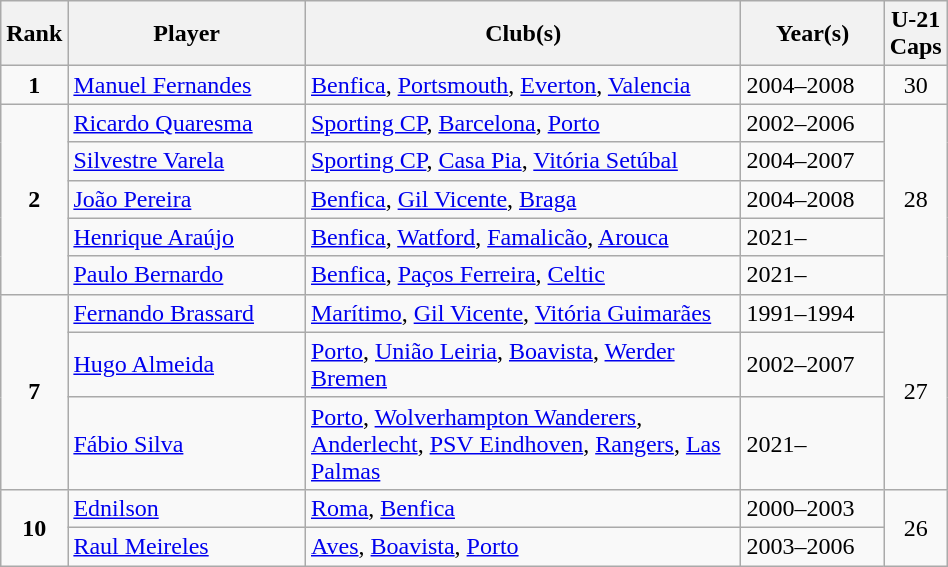<table class="wikitable" width=50%>
<tr>
<th width = 6%>Rank</th>
<th width = 27%>Player</th>
<th width = 50%>Club(s)</th>
<th width = 16%>Year(s)</th>
<th width = 11%>U-21 Caps</th>
</tr>
<tr>
<td align=center><strong>1</strong></td>
<td><a href='#'>Manuel Fernandes</a></td>
<td><a href='#'>Benfica</a>, <a href='#'>Portsmouth</a>, <a href='#'>Everton</a>, <a href='#'>Valencia</a></td>
<td>2004–2008</td>
<td align=center>30</td>
</tr>
<tr>
<td rowspan=5, align=center><strong>2</strong></td>
<td><a href='#'>Ricardo Quaresma</a></td>
<td><a href='#'>Sporting CP</a>, <a href='#'>Barcelona</a>, <a href='#'>Porto</a></td>
<td>2002–2006</td>
<td rowspan=5, align=center>28</td>
</tr>
<tr>
<td><a href='#'>Silvestre Varela</a></td>
<td><a href='#'>Sporting CP</a>, <a href='#'>Casa Pia</a>, <a href='#'>Vitória Setúbal</a></td>
<td>2004–2007</td>
</tr>
<tr>
<td><a href='#'>João Pereira</a></td>
<td><a href='#'>Benfica</a>, <a href='#'>Gil Vicente</a>, <a href='#'>Braga</a></td>
<td>2004–2008</td>
</tr>
<tr>
<td><a href='#'>Henrique Araújo</a></td>
<td><a href='#'>Benfica</a>, <a href='#'>Watford</a>, <a href='#'>Famalicão</a>, <a href='#'>Arouca</a></td>
<td>2021–</td>
</tr>
<tr>
<td><a href='#'>Paulo Bernardo</a></td>
<td><a href='#'>Benfica</a>, <a href='#'>Paços Ferreira</a>, <a href='#'>Celtic</a></td>
<td>2021–</td>
</tr>
<tr>
<td rowspan=3, align=center><strong>7</strong></td>
<td><a href='#'>Fernando Brassard</a></td>
<td><a href='#'>Marítimo</a>, <a href='#'>Gil Vicente</a>, <a href='#'>Vitória Guimarães</a></td>
<td>1991–1994</td>
<td rowspan=3, align=center>27</td>
</tr>
<tr>
<td><a href='#'>Hugo Almeida</a></td>
<td><a href='#'>Porto</a>, <a href='#'>União Leiria</a>, <a href='#'>Boavista</a>, <a href='#'>Werder Bremen</a></td>
<td>2002–2007</td>
</tr>
<tr>
<td><a href='#'>Fábio Silva</a></td>
<td><a href='#'>Porto</a>, <a href='#'>Wolverhampton Wanderers</a>, <a href='#'>Anderlecht</a>, <a href='#'>PSV Eindhoven</a>, <a href='#'>Rangers</a>, <a href='#'>Las Palmas</a></td>
<td>2021–</td>
</tr>
<tr>
<td rowspan=2, align=center><strong>10</strong></td>
<td><a href='#'>Ednilson</a></td>
<td><a href='#'>Roma</a>, <a href='#'>Benfica</a></td>
<td>2000–2003</td>
<td rowspan=2, align=center>26</td>
</tr>
<tr>
<td><a href='#'>Raul Meireles</a></td>
<td><a href='#'>Aves</a>, <a href='#'>Boavista</a>, <a href='#'>Porto</a></td>
<td>2003–2006</td>
</tr>
</table>
